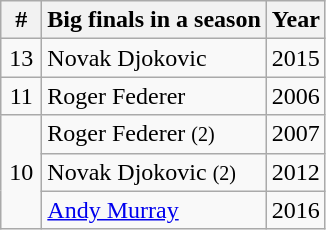<table class="wikitable" style="display: inline-table;">
<tr>
<th width=20>#</th>
<th>Big finals in a season</th>
<th>Year</th>
</tr>
<tr>
<td align=center>13</td>
<td> Novak Djokovic</td>
<td>2015</td>
</tr>
<tr>
<td align=center>11</td>
<td> Roger Federer</td>
<td>2006</td>
</tr>
<tr>
<td rowspan="3" align=center>10</td>
<td> Roger Federer <small>(2)</small></td>
<td>2007</td>
</tr>
<tr>
<td> Novak Djokovic <small>(2)</small></td>
<td>2012</td>
</tr>
<tr>
<td> <a href='#'>Andy Murray</a></td>
<td>2016</td>
</tr>
</table>
